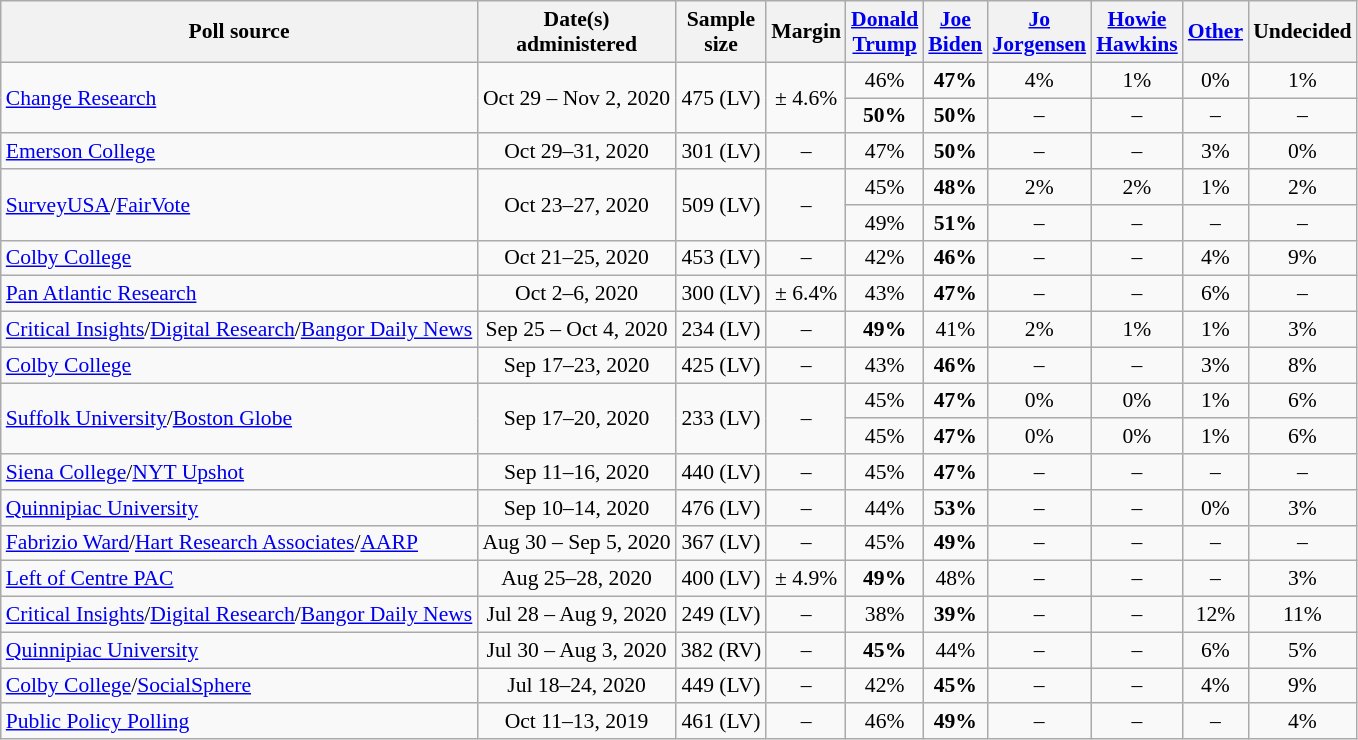<table class="wikitable sortable" style="text-align:center;font-size:90%;line-height:17px">
<tr>
<th>Poll source</th>
<th>Date(s)<br>administered</th>
<th>Sample<br>size</th>
<th>Margin<br></th>
<th class="unsortable"><a href='#'>Donald<br>Trump</a><br><small></small></th>
<th class="unsortable"><a href='#'>Joe<br>Biden</a><br><small></small></th>
<th class="unsortable"><a href='#'>Jo<br>Jorgensen</a><br><small></small></th>
<th class="unsortable"><a href='#'>Howie<br>Hawkins</a><br><small></small></th>
<th class="unsortable"><a href='#'>Other</a></th>
<th class="unsortable">Undecided</th>
</tr>
<tr>
<td rowspan="2" style="text-align:left;"><a href='#'>Change Research</a></td>
<td rowspan="2">Oct 29 – Nov 2, 2020</td>
<td rowspan="2">475 (LV)</td>
<td rowspan="2">± 4.6%</td>
<td>46%</td>
<td><strong>47%</strong></td>
<td>4%</td>
<td>1%</td>
<td>0%</td>
<td>1%</td>
</tr>
<tr>
<td><strong>50%</strong></td>
<td><strong>50%</strong></td>
<td>–</td>
<td>–</td>
<td>–</td>
<td>–</td>
</tr>
<tr>
<td style="text-align:left;"><a href='#'>Emerson College</a></td>
<td>Oct 29–31, 2020</td>
<td>301 (LV)</td>
<td>–</td>
<td>47%</td>
<td><strong>50%</strong></td>
<td>–</td>
<td>–</td>
<td>3%</td>
<td>0%</td>
</tr>
<tr>
<td rowspan="2" style="text-align:left;"><a href='#'>SurveyUSA</a>/<a href='#'>FairVote</a></td>
<td rowspan="2">Oct 23–27, 2020</td>
<td rowspan="2">509 (LV)</td>
<td rowspan="2">–</td>
<td>45%</td>
<td><strong>48%</strong></td>
<td>2%</td>
<td>2%</td>
<td>1%</td>
<td>2%</td>
</tr>
<tr>
<td>49%</td>
<td><strong>51%</strong></td>
<td>–</td>
<td>–</td>
<td>–</td>
<td>–</td>
</tr>
<tr>
<td style="text-align:left;"><a href='#'>Colby College</a></td>
<td>Oct 21–25, 2020</td>
<td>453 (LV)</td>
<td>–</td>
<td>42%</td>
<td><strong>46%</strong></td>
<td>–</td>
<td>–</td>
<td>4%</td>
<td>9%</td>
</tr>
<tr>
<td style="text-align:left;"><a href='#'>Pan Atlantic Research</a></td>
<td>Oct 2–6, 2020</td>
<td>300 (LV)</td>
<td>± 6.4%</td>
<td>43%</td>
<td><strong>47%</strong></td>
<td>–</td>
<td>–</td>
<td>6%</td>
<td>–</td>
</tr>
<tr>
<td style="text-align:left;"><a href='#'>Critical Insights</a>/<a href='#'>Digital Research</a>/<a href='#'>Bangor Daily News</a></td>
<td>Sep 25 – Oct 4, 2020</td>
<td>234 (LV)</td>
<td>–</td>
<td><strong>49%</strong></td>
<td>41%</td>
<td>2%</td>
<td>1%</td>
<td>1%</td>
<td>3%</td>
</tr>
<tr>
<td style="text-align:left;"><a href='#'>Colby College</a></td>
<td>Sep 17–23, 2020</td>
<td>425 (LV)</td>
<td>–</td>
<td>43%</td>
<td><strong>46%</strong></td>
<td>–</td>
<td>–</td>
<td>3%</td>
<td>8%</td>
</tr>
<tr>
<td rowspan="2" style="text-align:left;"><a href='#'>Suffolk University</a>/<a href='#'>Boston Globe</a></td>
<td rowspan="2">Sep 17–20, 2020</td>
<td rowspan="2">233 (LV)</td>
<td rowspan="2">–</td>
<td>45%</td>
<td><strong>47%</strong></td>
<td>0%</td>
<td>0%</td>
<td>1%</td>
<td>6%</td>
</tr>
<tr>
<td>45%</td>
<td><strong>47%</strong></td>
<td>0%</td>
<td>0%</td>
<td>1%</td>
<td>6%</td>
</tr>
<tr>
<td style="text-align:left;"><a href='#'>Siena College</a>/<a href='#'>NYT Upshot</a></td>
<td>Sep 11–16, 2020</td>
<td>440 (LV)</td>
<td>–</td>
<td>45%</td>
<td><strong>47%</strong></td>
<td>–</td>
<td>–</td>
<td>–</td>
<td>–</td>
</tr>
<tr>
<td style="text-align:left;"><a href='#'>Quinnipiac University</a></td>
<td>Sep 10–14, 2020</td>
<td>476 (LV)</td>
<td>–</td>
<td>44%</td>
<td><strong>53%</strong></td>
<td>–</td>
<td>–</td>
<td>0%</td>
<td>3%</td>
</tr>
<tr>
<td style="text-align:left;"><a href='#'>Fabrizio Ward</a>/<a href='#'>Hart Research Associates</a>/<a href='#'>AARP</a></td>
<td>Aug 30 – Sep 5, 2020</td>
<td>367 (LV)</td>
<td>–</td>
<td>45%</td>
<td><strong>49%</strong></td>
<td>–</td>
<td>–</td>
<td>–</td>
<td>–</td>
</tr>
<tr>
<td style="text-align:left;"><a href='#'>Left of Centre PAC</a></td>
<td>Aug 25–28, 2020</td>
<td>400 (LV)</td>
<td>± 4.9%</td>
<td><strong>49%</strong></td>
<td>48%</td>
<td>–</td>
<td>–</td>
<td>–</td>
<td>3%</td>
</tr>
<tr>
<td style="text-align:left;"><a href='#'>Critical Insights</a>/<a href='#'>Digital Research</a>/<a href='#'>Bangor Daily News</a></td>
<td>Jul 28 – Aug 9, 2020</td>
<td>249 (LV)</td>
<td>–</td>
<td>38%</td>
<td><strong>39%</strong></td>
<td>–</td>
<td>–</td>
<td>12%</td>
<td>11%</td>
</tr>
<tr>
<td style="text-align:left;"><a href='#'>Quinnipiac University</a></td>
<td>Jul 30 – Aug 3, 2020</td>
<td>382 (RV)</td>
<td>–</td>
<td><strong>45%</strong></td>
<td>44%</td>
<td>–</td>
<td>–</td>
<td>6%</td>
<td>5%</td>
</tr>
<tr>
<td style="text-align:left;"><a href='#'>Colby College</a>/<a href='#'>SocialSphere</a></td>
<td>Jul 18–24, 2020</td>
<td>449 (LV)</td>
<td>–</td>
<td>42%</td>
<td><strong>45%</strong></td>
<td>–</td>
<td>–</td>
<td>4%</td>
<td>9%</td>
</tr>
<tr>
<td style="text-align:left;"><a href='#'>Public Policy Polling</a></td>
<td>Oct 11–13, 2019</td>
<td>461 (LV)</td>
<td>–</td>
<td>46%</td>
<td><strong>49%</strong></td>
<td>–</td>
<td>–</td>
<td>–</td>
<td>4%</td>
</tr>
</table>
